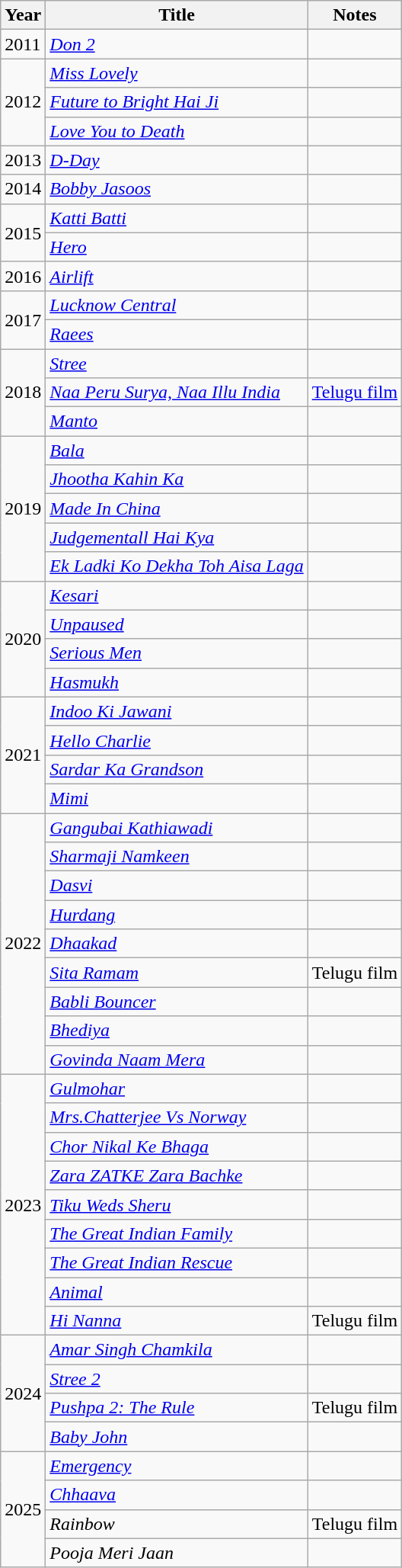<table class="wikitable sortable">
<tr>
<th>Year</th>
<th>Title</th>
<th>Notes</th>
</tr>
<tr>
<td>2011</td>
<td><em><a href='#'>Don 2</a></em></td>
<td></td>
</tr>
<tr>
<td rowspan="3">2012</td>
<td><em><a href='#'>Miss Lovely</a></em></td>
<td></td>
</tr>
<tr>
<td><em><a href='#'>Future to Bright Hai Ji</a></em></td>
<td></td>
</tr>
<tr>
<td><em><a href='#'>Love You to Death</a></em></td>
<td></td>
</tr>
<tr>
<td>2013</td>
<td><em><a href='#'>D-Day</a></em></td>
<td></td>
</tr>
<tr>
<td>2014</td>
<td><em><a href='#'>Bobby Jasoos</a></em></td>
<td></td>
</tr>
<tr>
<td rowspan="2">2015</td>
<td><em><a href='#'>Katti Batti</a></em></td>
<td></td>
</tr>
<tr>
<td><em><a href='#'>Hero</a></em></td>
<td></td>
</tr>
<tr>
<td>2016</td>
<td><em><a href='#'>Airlift</a></em></td>
<td></td>
</tr>
<tr>
<td rowspan="2">2017</td>
<td><em><a href='#'>Lucknow Central</a></em></td>
<td></td>
</tr>
<tr>
<td><em><a href='#'>Raees</a></em></td>
<td></td>
</tr>
<tr>
<td rowspan="3">2018</td>
<td><em><a href='#'>Stree</a></em></td>
<td></td>
</tr>
<tr>
<td><em><a href='#'>Naa Peru Surya, Naa Illu India</a></em></td>
<td><a href='#'>Telugu film</a></td>
</tr>
<tr>
<td><em><a href='#'>Manto</a></em></td>
<td></td>
</tr>
<tr>
<td rowspan="5">2019</td>
<td><em><a href='#'>Bala</a></em></td>
<td></td>
</tr>
<tr>
<td><em><a href='#'>Jhootha Kahin Ka</a></em></td>
<td></td>
</tr>
<tr>
<td><em><a href='#'>Made In China</a></em></td>
<td></td>
</tr>
<tr>
<td><em><a href='#'>Judgementall Hai Kya</a></em></td>
<td></td>
</tr>
<tr>
<td><em><a href='#'>Ek Ladki Ko Dekha Toh Aisa Laga</a></em></td>
<td></td>
</tr>
<tr>
<td rowspan="4">2020</td>
<td><em><a href='#'>Kesari</a></em></td>
<td></td>
</tr>
<tr>
<td><em><a href='#'>Unpaused</a></em></td>
<td></td>
</tr>
<tr>
<td><em><a href='#'>Serious Men</a></em></td>
<td></td>
</tr>
<tr>
<td><em><a href='#'>Hasmukh</a></em></td>
<td></td>
</tr>
<tr>
<td rowspan="4">2021</td>
<td><em><a href='#'>Indoo Ki Jawani</a></em></td>
<td></td>
</tr>
<tr>
<td><em><a href='#'>Hello Charlie</a></em></td>
<td></td>
</tr>
<tr>
<td><em><a href='#'>Sardar Ka Grandson</a></em></td>
<td></td>
</tr>
<tr>
<td><em><a href='#'>Mimi</a></em></td>
<td></td>
</tr>
<tr>
<td rowspan="9">2022</td>
<td><em><a href='#'>Gangubai Kathiawadi</a></em></td>
<td></td>
</tr>
<tr>
<td><em><a href='#'>Sharmaji Namkeen</a></em></td>
<td></td>
</tr>
<tr>
<td><em><a href='#'>Dasvi</a></em></td>
<td></td>
</tr>
<tr>
<td><em><a href='#'>Hurdang</a></em></td>
<td></td>
</tr>
<tr>
<td><em><a href='#'>Dhaakad</a></em></td>
<td></td>
</tr>
<tr>
<td><em><a href='#'>Sita Ramam</a></em></td>
<td>Telugu film</td>
</tr>
<tr>
<td><em><a href='#'>Babli Bouncer</a></em></td>
<td></td>
</tr>
<tr>
<td><em><a href='#'>Bhediya</a></em></td>
<td></td>
</tr>
<tr>
<td><em><a href='#'>Govinda Naam Mera</a></em></td>
<td></td>
</tr>
<tr>
<td rowspan="9">2023</td>
<td><em><a href='#'>Gulmohar</a></em></td>
<td></td>
</tr>
<tr>
<td><em><a href='#'>Mrs.Chatterjee Vs Norway</a></em></td>
<td></td>
</tr>
<tr>
<td><em><a href='#'>Chor Nikal Ke Bhaga</a></em></td>
<td></td>
</tr>
<tr>
<td><em><a href='#'>Zara ZATKE Zara Bachke</a></em></td>
<td></td>
</tr>
<tr>
<td><em><a href='#'>Tiku Weds Sheru</a></em></td>
<td></td>
</tr>
<tr>
<td><em><a href='#'>The Great Indian Family</a></em></td>
<td></td>
</tr>
<tr>
<td><em><a href='#'>The Great Indian Rescue</a></em></td>
<td></td>
</tr>
<tr>
<td><em><a href='#'>Animal</a></em></td>
<td></td>
</tr>
<tr>
<td><em><a href='#'>Hi Nanna</a></em></td>
<td>Telugu film</td>
</tr>
<tr>
<td rowspan="4">2024</td>
<td><em><a href='#'>Amar Singh Chamkila</a></em></td>
<td></td>
</tr>
<tr>
<td><em><a href='#'>Stree 2</a></em></td>
<td></td>
</tr>
<tr>
<td><em><a href='#'>Pushpa 2: The Rule</a></em></td>
<td>Telugu film</td>
</tr>
<tr>
<td><em><a href='#'>Baby John</a></em></td>
<td></td>
</tr>
<tr>
<td rowspan="4">2025</td>
<td><em><a href='#'>Emergency</a></em></td>
<td></td>
</tr>
<tr>
<td><em><a href='#'>Chhaava</a></em></td>
<td></td>
</tr>
<tr>
<td><em>Rainbow</em></td>
<td>Telugu film</td>
</tr>
<tr>
<td><em>Pooja Meri Jaan</em></td>
<td></td>
</tr>
</table>
